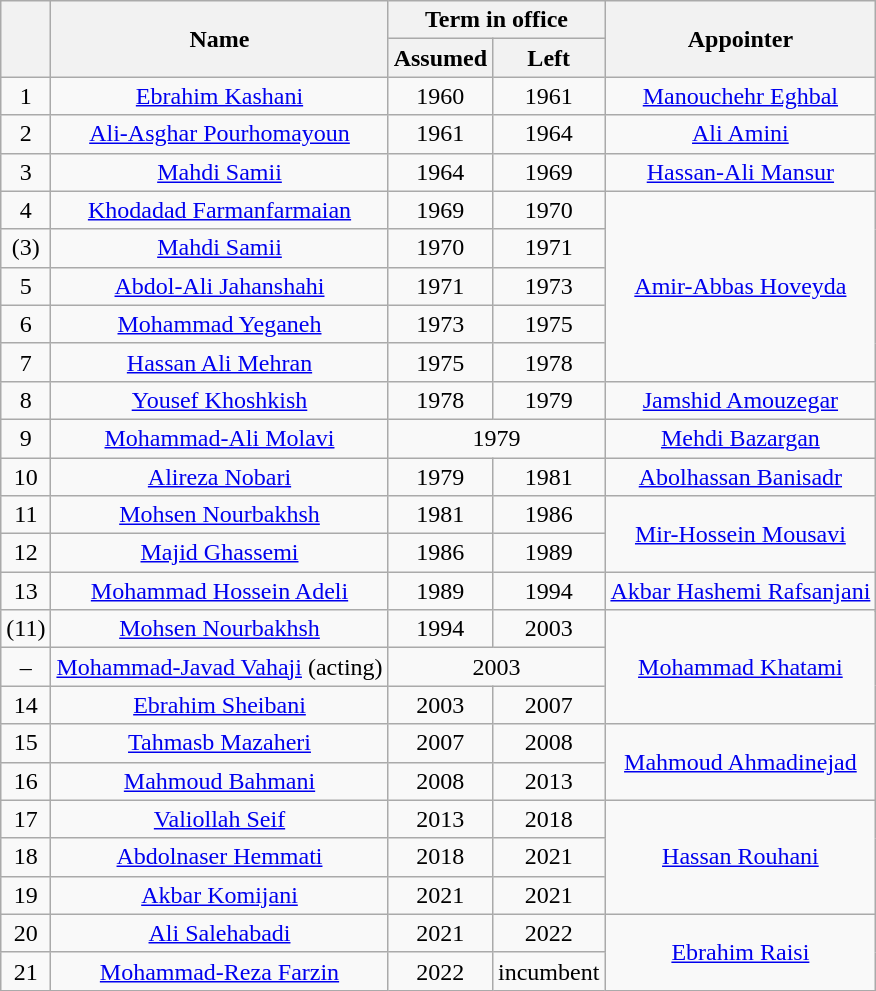<table class="wikitable" style="text-align: center;">
<tr>
<th rowspan="2"></th>
<th rowspan="2">Name</th>
<th colspan="2">Term in office</th>
<th rowspan="2">Appointer</th>
</tr>
<tr>
<th>Assumed</th>
<th>Left</th>
</tr>
<tr>
<td>1</td>
<td><a href='#'>Ebrahim Kashani</a></td>
<td>1960</td>
<td>1961</td>
<td><a href='#'>Manouchehr Eghbal</a></td>
</tr>
<tr>
<td>2</td>
<td><a href='#'>Ali-Asghar Pourhomayoun</a></td>
<td>1961</td>
<td>1964</td>
<td><a href='#'>Ali Amini</a></td>
</tr>
<tr>
<td>3</td>
<td><a href='#'>Mahdi Samii</a></td>
<td>1964</td>
<td>1969</td>
<td><a href='#'>Hassan-Ali Mansur</a></td>
</tr>
<tr>
<td>4</td>
<td><a href='#'>Khodadad Farmanfarmaian</a></td>
<td>1969</td>
<td>1970</td>
<td rowspan="5"><a href='#'>Amir-Abbas Hoveyda</a></td>
</tr>
<tr>
<td>(3)</td>
<td><a href='#'>Mahdi Samii</a></td>
<td>1970</td>
<td>1971</td>
</tr>
<tr>
<td>5</td>
<td><a href='#'>Abdol-Ali Jahanshahi</a></td>
<td>1971</td>
<td>1973</td>
</tr>
<tr>
<td>6</td>
<td><a href='#'>Mohammad Yeganeh</a></td>
<td>1973</td>
<td>1975</td>
</tr>
<tr>
<td>7</td>
<td><a href='#'>Hassan Ali Mehran</a></td>
<td>1975</td>
<td>1978</td>
</tr>
<tr>
<td>8</td>
<td><a href='#'>Yousef Khoshkish</a></td>
<td>1978</td>
<td>1979</td>
<td><a href='#'>Jamshid Amouzegar</a></td>
</tr>
<tr>
<td>9</td>
<td><a href='#'>Mohammad-Ali Molavi</a></td>
<td colspan="2" style="text-align:center;">1979</td>
<td><a href='#'>Mehdi Bazargan</a></td>
</tr>
<tr>
<td>10</td>
<td><a href='#'>Alireza Nobari</a></td>
<td>1979</td>
<td>1981</td>
<td><a href='#'>Abolhassan Banisadr</a></td>
</tr>
<tr>
<td>11</td>
<td><a href='#'>Mohsen Nourbakhsh</a></td>
<td>1981</td>
<td>1986</td>
<td rowspan="2"><a href='#'>Mir-Hossein Mousavi</a></td>
</tr>
<tr>
<td>12</td>
<td><a href='#'>Majid Ghassemi</a></td>
<td>1986</td>
<td>1989</td>
</tr>
<tr>
<td>13</td>
<td><a href='#'>Mohammad Hossein Adeli</a></td>
<td>1989</td>
<td>1994</td>
<td rowspan="2"><a href='#'>Akbar Hashemi Rafsanjani</a></td>
</tr>
<tr>
<td rowspan="2">(11)</td>
<td rowspan="2"><a href='#'>Mohsen Nourbakhsh</a></td>
<td rowspan="2">1994</td>
<td rowspan="2">2003</td>
</tr>
<tr>
<td rowspan="3"><a href='#'>Mohammad Khatami</a></td>
</tr>
<tr>
<td>–</td>
<td><a href='#'>Mohammad-Javad Vahaji</a> (acting)</td>
<td colspan="2" style="text-align:center;">2003</td>
</tr>
<tr>
<td>14</td>
<td><a href='#'>Ebrahim Sheibani</a></td>
<td>2003</td>
<td>2007</td>
</tr>
<tr>
<td>15</td>
<td><a href='#'>Tahmasb Mazaheri</a></td>
<td>2007</td>
<td>2008</td>
<td rowspan="2"><a href='#'>Mahmoud Ahmadinejad</a></td>
</tr>
<tr>
<td>16</td>
<td><a href='#'>Mahmoud Bahmani</a></td>
<td>2008</td>
<td>2013</td>
</tr>
<tr>
<td>17</td>
<td><a href='#'>Valiollah Seif</a></td>
<td>2013</td>
<td>2018</td>
<td rowspan="3"><a href='#'>Hassan Rouhani</a></td>
</tr>
<tr>
<td>18</td>
<td><a href='#'>Abdolnaser Hemmati</a></td>
<td>2018</td>
<td>2021</td>
</tr>
<tr>
<td>19</td>
<td><a href='#'>Akbar Komijani</a></td>
<td>2021</td>
<td>2021</td>
</tr>
<tr>
<td>20</td>
<td><a href='#'>Ali Salehabadi</a></td>
<td>2021</td>
<td>2022</td>
<td rowspan="2"><a href='#'>Ebrahim Raisi</a></td>
</tr>
<tr>
<td>21</td>
<td><a href='#'>Mohammad-Reza Farzin</a></td>
<td>2022</td>
<td>incumbent</td>
</tr>
</table>
